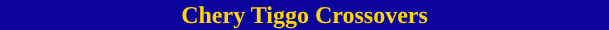<table class=toccolours width=410px>
<tr>
<th align=center style="background:#0C029C; color:gold">Chery Tiggo Crossovers</th>
</tr>
<tr>
<td><div><br>






</div></td>
</tr>
</table>
